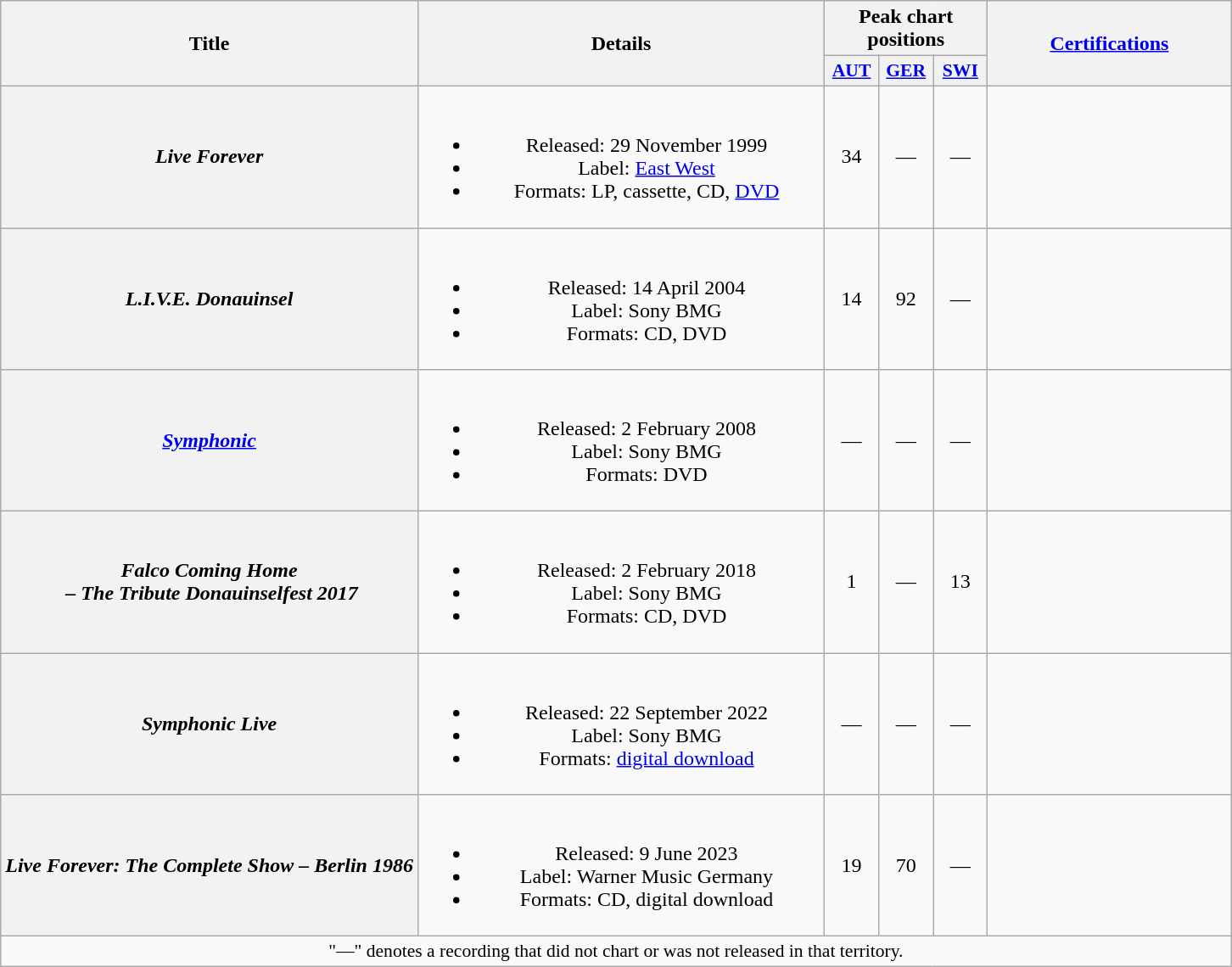<table class="wikitable plainrowheaders" style="text-align:center;">
<tr>
<th scope="col" rowspan="2" >Title</th>
<th scope="col" rowspan="2" style="width:19.5em;">Details</th>
<th scope="col" colspan="3">Peak chart positions</th>
<th scope="col" rowspan="2" style="width:11.5em;"><a href='#'>Certifications</a></th>
</tr>
<tr>
<th scope="col" style="width:2.5em;font-size:90%"><a href='#'>AUT</a><br></th>
<th scope="col" style="width:2.5em;font-size:90%"><a href='#'>GER</a><br></th>
<th scope="col" style="width:2.5em;font-size:90%"><a href='#'>SWI</a><br></th>
</tr>
<tr>
<th scope="row"><em>Live Forever</em><br></th>
<td><br><ul><li>Released: 29 November 1999</li><li>Label: <a href='#'>East West</a></li><li>Formats: LP, cassette, CD, <a href='#'>DVD</a></li></ul></td>
<td>34</td>
<td>—</td>
<td>—</td>
<td></td>
</tr>
<tr>
<th scope="row"><em>L.I.V.E. Donauinsel</em><br></th>
<td><br><ul><li>Released: 14 April 2004</li><li>Label: Sony BMG</li><li>Formats: CD, DVD</li></ul></td>
<td>14</td>
<td>92</td>
<td>—</td>
<td></td>
</tr>
<tr>
<th scope="row"><em><a href='#'>Symphonic</a></em><br></th>
<td><br><ul><li>Released: 2 February 2008</li><li>Label: Sony BMG</li><li>Formats: DVD</li></ul></td>
<td>—</td>
<td>—</td>
<td>—</td>
<td></td>
</tr>
<tr>
<th scope="row"><em>Falco Coming Home<br> – The Tribute Donauinselfest 2017</em></th>
<td><br><ul><li>Released: 2 February 2018</li><li>Label: Sony BMG</li><li>Formats: CD, DVD</li></ul></td>
<td>1</td>
<td>—</td>
<td>13</td>
<td></td>
</tr>
<tr>
<th scope="row"><em>Symphonic Live</em><br></th>
<td><br><ul><li>Released: 22 September 2022</li><li>Label: Sony BMG</li><li>Formats: <a href='#'>digital download</a></li></ul></td>
<td>—</td>
<td>—</td>
<td>—</td>
<td></td>
</tr>
<tr>
<th scope="row"><em>Live Forever: The Complete Show – Berlin 1986</em></th>
<td><br><ul><li>Released: 9 June 2023</li><li>Label: Warner Music Germany</li><li>Formats: CD, digital download</li></ul></td>
<td>19</td>
<td>70</td>
<td>—</td>
<td></td>
</tr>
<tr>
<td colspan="6" style="font-size:90%">"—" denotes a recording that did not chart or was not released in that territory.</td>
</tr>
</table>
